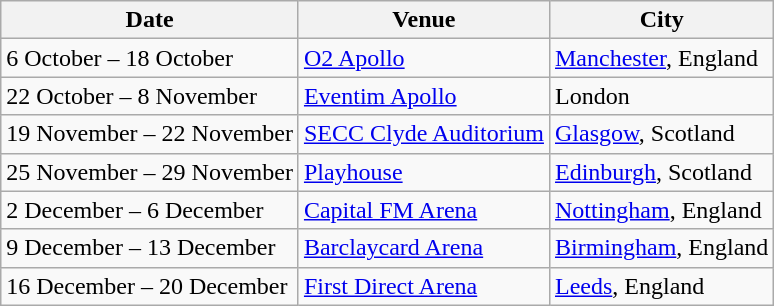<table class="wikitable">
<tr>
<th>Date</th>
<th>Venue</th>
<th>City</th>
</tr>
<tr>
<td>6 October – 18 October</td>
<td><a href='#'>O2 Apollo</a></td>
<td><a href='#'>Manchester</a>, England</td>
</tr>
<tr>
<td>22 October – 8 November</td>
<td><a href='#'>Eventim Apollo</a></td>
<td>London</td>
</tr>
<tr>
<td>19 November – 22 November</td>
<td><a href='#'>SECC Clyde Auditorium</a></td>
<td><a href='#'>Glasgow</a>, Scotland</td>
</tr>
<tr>
<td>25 November – 29 November</td>
<td><a href='#'>Playhouse</a></td>
<td><a href='#'>Edinburgh</a>, Scotland</td>
</tr>
<tr>
<td>2 December – 6 December</td>
<td><a href='#'>Capital FM Arena</a></td>
<td><a href='#'>Nottingham</a>, England</td>
</tr>
<tr>
<td>9 December – 13 December</td>
<td><a href='#'>Barclaycard Arena</a></td>
<td><a href='#'>Birmingham</a>, England</td>
</tr>
<tr>
<td>16 December – 20 December</td>
<td><a href='#'>First Direct Arena</a></td>
<td><a href='#'>Leeds</a>, England</td>
</tr>
</table>
